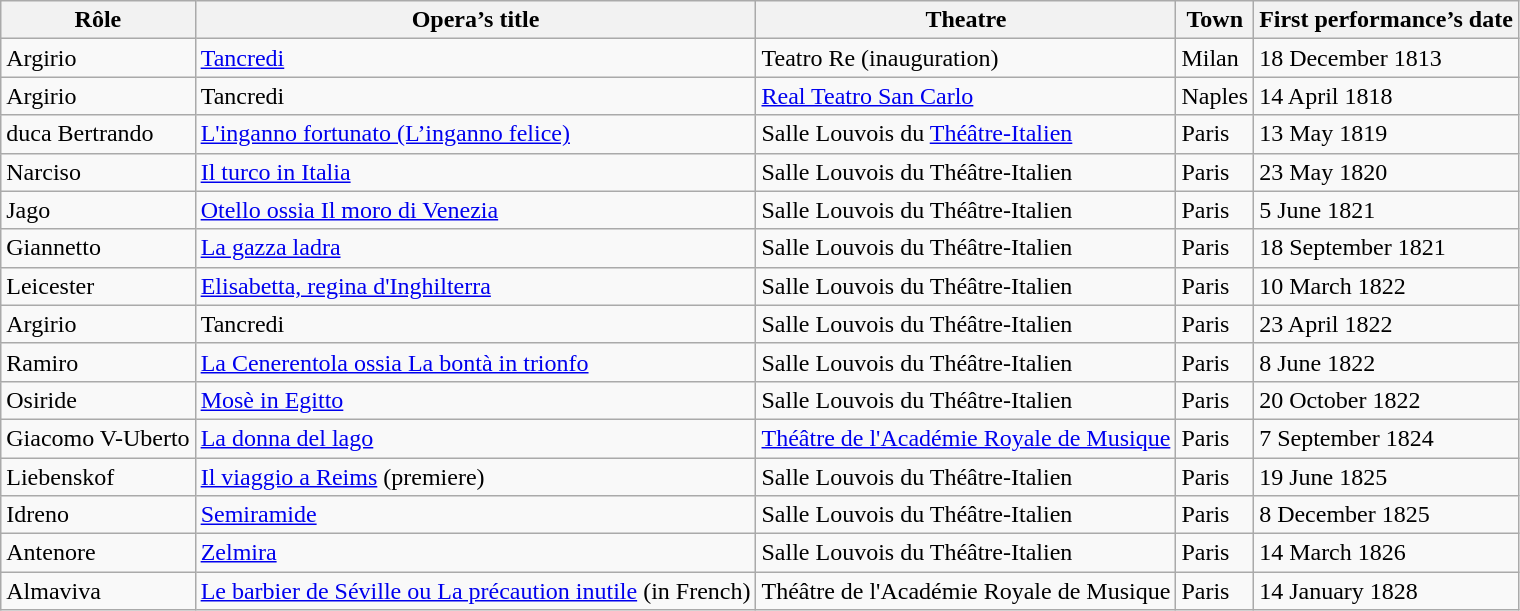<table class="wikitable">
<tr>
<th>Rôle</th>
<th>Opera’s title</th>
<th>Theatre</th>
<th>Town</th>
<th>First performance’s date <br></th>
</tr>
<tr>
<td>Argirio</td>
<td><a href='#'>Tancredi</a></td>
<td>Teatro Re (inauguration)</td>
<td>Milan</td>
<td>18 December 1813</td>
</tr>
<tr>
<td>Argirio</td>
<td>Tancredi</td>
<td><a href='#'>Real Teatro San Carlo</a></td>
<td>Naples</td>
<td>14 April 1818</td>
</tr>
<tr>
<td>duca Bertrando</td>
<td><a href='#'>L'inganno fortunato (L’inganno felice)</a></td>
<td>Salle Louvois du <a href='#'>Théâtre-Italien</a></td>
<td>Paris</td>
<td>13 May 1819</td>
</tr>
<tr>
<td>Narciso</td>
<td><a href='#'>Il turco in Italia</a></td>
<td>Salle Louvois du Théâtre-Italien</td>
<td>Paris</td>
<td>23 May 1820</td>
</tr>
<tr>
<td>Jago</td>
<td><a href='#'>Otello ossia Il moro di Venezia</a></td>
<td>Salle Louvois du Théâtre-Italien</td>
<td>Paris</td>
<td>5 June 1821</td>
</tr>
<tr>
<td>Giannetto</td>
<td><a href='#'>La gazza ladra</a></td>
<td>Salle Louvois du Théâtre-Italien</td>
<td>Paris</td>
<td>18 September 1821</td>
</tr>
<tr>
<td>Leicester</td>
<td><a href='#'>Elisabetta, regina d'Inghilterra</a></td>
<td>Salle Louvois du Théâtre-Italien</td>
<td>Paris</td>
<td>10 March 1822</td>
</tr>
<tr>
<td>Argirio</td>
<td>Tancredi</td>
<td>Salle Louvois du Théâtre-Italien</td>
<td>Paris</td>
<td>23 April 1822</td>
</tr>
<tr>
<td>Ramiro</td>
<td><a href='#'>La Cenerentola ossia La bontà in trionfo</a></td>
<td>Salle Louvois du Théâtre-Italien</td>
<td>Paris</td>
<td>8 June 1822</td>
</tr>
<tr>
<td>Osiride</td>
<td><a href='#'>Mosè in Egitto</a></td>
<td>Salle Louvois du Théâtre-Italien</td>
<td>Paris</td>
<td>20 October 1822</td>
</tr>
<tr>
<td>Giacomo V-Uberto</td>
<td><a href='#'>La donna del lago</a></td>
<td><a href='#'>Théâtre de l'Académie Royale de Musique</a></td>
<td>Paris</td>
<td>7 September 1824</td>
</tr>
<tr>
<td>Liebenskof</td>
<td><a href='#'>Il viaggio a Reims</a> (premiere)</td>
<td>Salle Louvois du Théâtre-Italien</td>
<td>Paris</td>
<td>19 June 1825</td>
</tr>
<tr>
<td>Idreno</td>
<td><a href='#'>Semiramide</a></td>
<td>Salle Louvois du Théâtre-Italien</td>
<td>Paris</td>
<td>8 December 1825</td>
</tr>
<tr>
<td>Antenore</td>
<td><a href='#'>Zelmira</a></td>
<td>Salle Louvois du Théâtre-Italien</td>
<td>Paris</td>
<td>14 March 1826</td>
</tr>
<tr>
<td>Almaviva</td>
<td><a href='#'>Le barbier de Séville ou La précaution inutile</a> (in French)</td>
<td>Théâtre de l'Académie Royale de Musique</td>
<td>Paris</td>
<td>14 January 1828</td>
</tr>
</table>
